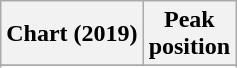<table class="wikitable sortable plainrowheaders" style="text-align:center">
<tr>
<th>Chart (2019)</th>
<th>Peak<br>position</th>
</tr>
<tr>
</tr>
<tr>
</tr>
<tr>
</tr>
<tr>
</tr>
<tr>
</tr>
</table>
